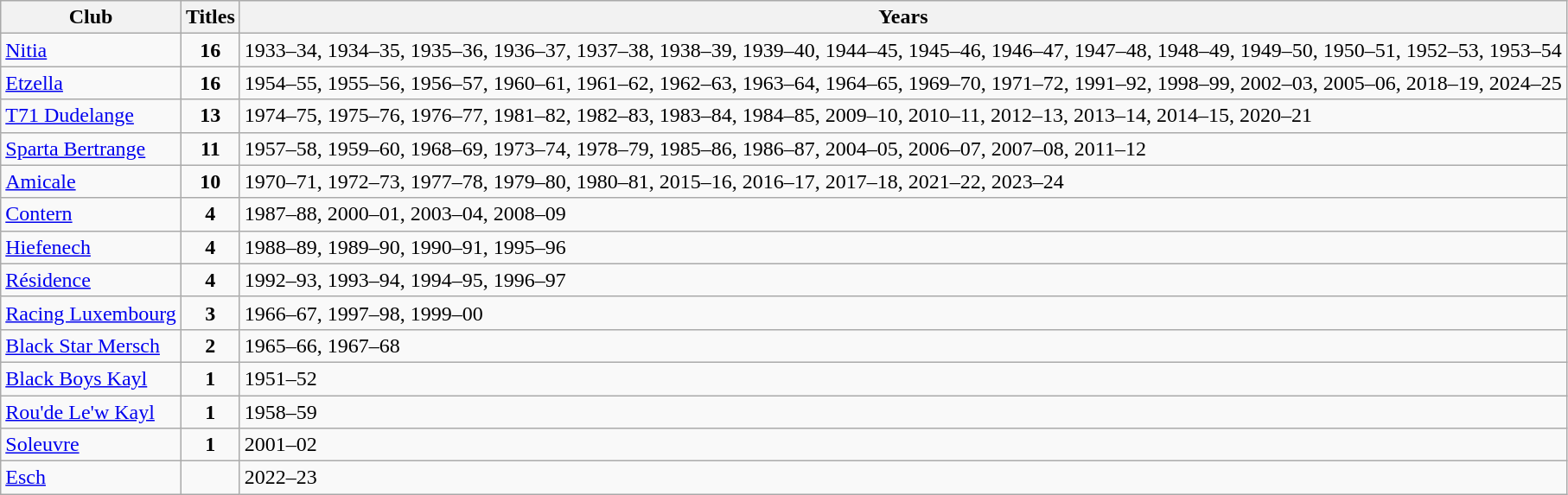<table class="wikitable">
<tr>
<th>Club</th>
<th>Titles</th>
<th>Years</th>
</tr>
<tr>
<td><a href='#'>Nitia</a></td>
<td align=center><strong>16</strong></td>
<td>1933–34, 1934–35, 1935–36, 1936–37, 1937–38, 1938–39, 1939–40, 1944–45, 1945–46, 1946–47, 1947–48, 1948–49, 1949–50, 1950–51, 1952–53, 1953–54</td>
</tr>
<tr>
<td><a href='#'>Etzella</a></td>
<td align=center><strong>16</strong></td>
<td>1954–55, 1955–56, 1956–57, 1960–61, 1961–62, 1962–63, 1963–64, 1964–65, 1969–70, 1971–72, 1991–92, 1998–99, 2002–03, 2005–06, 2018–19, 2024–25</td>
</tr>
<tr>
<td><a href='#'>T71 Dudelange</a></td>
<td align=center><strong>13</strong></td>
<td>1974–75, 1975–76, 1976–77, 1981–82, 1982–83, 1983–84, 1984–85, 2009–10, 2010–11, 2012–13, 2013–14, 2014–15, 2020–21</td>
</tr>
<tr>
<td><a href='#'>Sparta Bertrange</a></td>
<td align=center><strong>11</strong></td>
<td>1957–58, 1959–60, 1968–69, 1973–74, 1978–79, 1985–86, 1986–87, 2004–05, 2006–07, 2007–08, 2011–12</td>
</tr>
<tr>
<td><a href='#'>Amicale</a></td>
<td align=center><strong>10</strong></td>
<td>1970–71, 1972–73, 1977–78, 1979–80, 1980–81, 2015–16, 2016–17, 2017–18, 2021–22, 2023–24</td>
</tr>
<tr>
<td><a href='#'>Contern</a></td>
<td align=center><strong>4</strong></td>
<td>1987–88, 2000–01, 2003–04, 2008–09</td>
</tr>
<tr>
<td><a href='#'>Hiefenech</a></td>
<td align=center><strong>4</strong></td>
<td>1988–89, 1989–90, 1990–91, 1995–96</td>
</tr>
<tr>
<td><a href='#'>Résidence</a></td>
<td align=center><strong>4</strong></td>
<td>1992–93, 1993–94, 1994–95, 1996–97</td>
</tr>
<tr>
<td><a href='#'>Racing Luxembourg</a></td>
<td align=center><strong>3</strong></td>
<td>1966–67, 1997–98, 1999–00</td>
</tr>
<tr>
<td><a href='#'>Black Star Mersch</a></td>
<td align=center><strong>2</strong></td>
<td>1965–66, 1967–68</td>
</tr>
<tr>
<td><a href='#'>Black Boys Kayl</a></td>
<td align=center><strong>1</strong></td>
<td>1951–52</td>
</tr>
<tr>
<td><a href='#'>Rou'de Le'w Kayl</a></td>
<td align=center><strong>1</strong></td>
<td>1958–59</td>
</tr>
<tr>
<td><a href='#'>Soleuvre</a></td>
<td align=center><strong>1</strong></td>
<td>2001–02</td>
</tr>
<tr>
<td><a href='#'>Esch</a></td>
<td></td>
<td>2022–23</td>
</tr>
</table>
